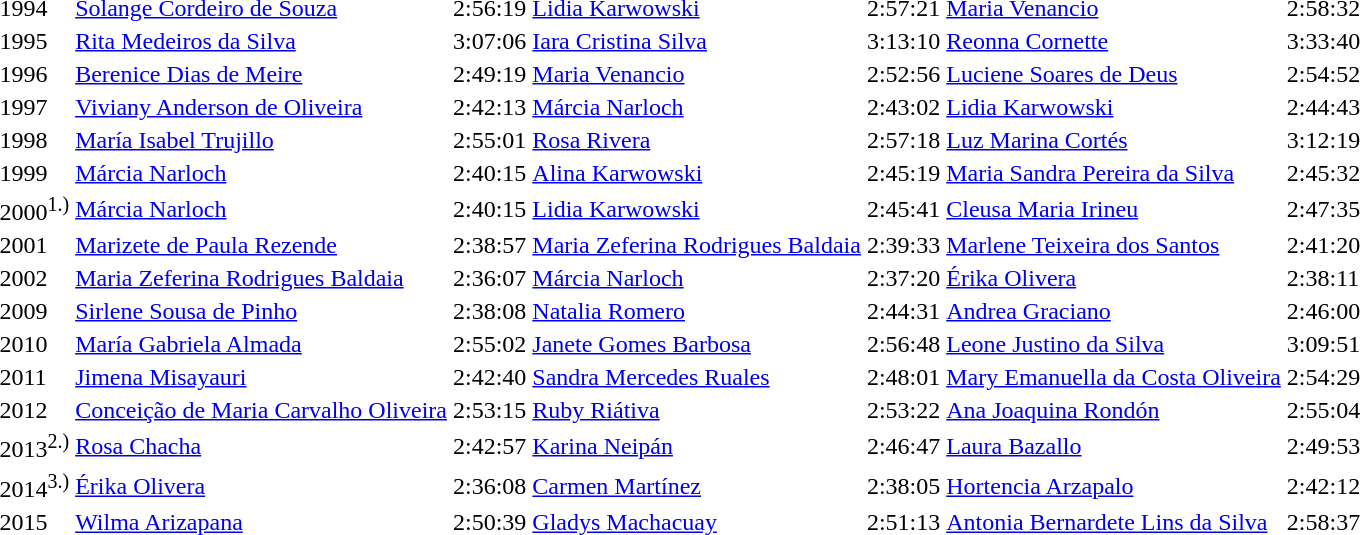<table>
<tr>
<td>1994</td>
<td><a href='#'>Solange Cordeiro de Souza</a><br></td>
<td>2:56:19</td>
<td><a href='#'>Lidia Karwowski</a><br></td>
<td>2:57:21</td>
<td><a href='#'>Maria Venancio</a><br></td>
<td>2:58:32</td>
</tr>
<tr>
<td>1995</td>
<td><a href='#'>Rita Medeiros da Silva</a><br></td>
<td>3:07:06</td>
<td><a href='#'>Iara Cristina Silva</a><br></td>
<td>3:13:10</td>
<td><a href='#'>Reonna Cornette</a><br></td>
<td>3:33:40</td>
</tr>
<tr>
<td>1996</td>
<td><a href='#'>Berenice Dias de Meire</a><br></td>
<td>2:49:19</td>
<td><a href='#'>Maria Venancio</a><br></td>
<td>2:52:56</td>
<td><a href='#'>Luciene Soares de Deus</a><br></td>
<td>2:54:52</td>
</tr>
<tr>
<td>1997</td>
<td><a href='#'>Viviany Anderson de Oliveira</a><br></td>
<td>2:42:13</td>
<td><a href='#'>Márcia Narloch</a><br></td>
<td>2:43:02</td>
<td><a href='#'>Lidia Karwowski</a><br></td>
<td>2:44:43</td>
</tr>
<tr>
<td>1998</td>
<td><a href='#'>María Isabel Trujillo</a><br></td>
<td>2:55:01</td>
<td><a href='#'>Rosa Rivera</a><br></td>
<td>2:57:18</td>
<td><a href='#'>Luz Marina Cortés</a><br></td>
<td>3:12:19</td>
</tr>
<tr>
<td>1999</td>
<td><a href='#'>Márcia Narloch</a><br></td>
<td>2:40:15</td>
<td><a href='#'>Alina Karwowski</a><br></td>
<td>2:45:19</td>
<td><a href='#'>Maria Sandra Pereira da Silva</a><br></td>
<td>2:45:32</td>
</tr>
<tr>
<td>2000<sup>1.)</sup></td>
<td><a href='#'>Márcia Narloch</a><br></td>
<td>2:40:15</td>
<td><a href='#'>Lidia Karwowski</a><br></td>
<td>2:45:41</td>
<td><a href='#'>Cleusa Maria Irineu</a><br></td>
<td>2:47:35</td>
</tr>
<tr>
<td>2001</td>
<td><a href='#'>Marizete de Paula Rezende</a><br></td>
<td>2:38:57</td>
<td><a href='#'>Maria Zeferina Rodrigues Baldaia</a><br></td>
<td>2:39:33</td>
<td><a href='#'>Marlene Teixeira dos Santos</a><br></td>
<td>2:41:20</td>
</tr>
<tr>
<td>2002</td>
<td><a href='#'>Maria Zeferina Rodrigues Baldaia</a><br></td>
<td>2:36:07</td>
<td><a href='#'>Márcia Narloch</a><br></td>
<td>2:37:20</td>
<td><a href='#'>Érika Olivera</a><br></td>
<td>2:38:11</td>
</tr>
<tr>
<td>2009</td>
<td><a href='#'>Sirlene Sousa de Pinho</a><br></td>
<td>2:38:08</td>
<td><a href='#'>Natalia Romero</a><br></td>
<td>2:44:31</td>
<td><a href='#'>Andrea Graciano</a><br></td>
<td>2:46:00</td>
</tr>
<tr>
<td>2010</td>
<td><a href='#'>María Gabriela Almada</a><br></td>
<td>2:55:02</td>
<td><a href='#'>Janete Gomes Barbosa</a><br></td>
<td>2:56:48</td>
<td><a href='#'>Leone Justino da Silva</a><br></td>
<td>3:09:51</td>
</tr>
<tr>
<td>2011</td>
<td><a href='#'>Jimena Misayauri</a><br></td>
<td>2:42:40</td>
<td><a href='#'>Sandra Mercedes Ruales</a><br></td>
<td>2:48:01</td>
<td><a href='#'>Mary Emanuella da Costa Oliveira</a><br></td>
<td>2:54:29</td>
</tr>
<tr>
<td>2012</td>
<td><a href='#'>Conceição de Maria Carvalho Oliveira</a><br></td>
<td>2:53:15</td>
<td><a href='#'>Ruby Riátiva</a><br></td>
<td>2:53:22</td>
<td><a href='#'>Ana Joaquina Rondón</a><br></td>
<td>2:55:04</td>
</tr>
<tr>
<td>2013<sup>2.)</sup></td>
<td><a href='#'>Rosa Chacha</a><br></td>
<td>2:42:57</td>
<td><a href='#'>Karina Neipán</a><br></td>
<td>2:46:47</td>
<td><a href='#'>Laura Bazallo</a><br></td>
<td>2:49:53</td>
</tr>
<tr>
<td>2014<sup>3.)</sup></td>
<td><a href='#'>Érika Olivera</a><br></td>
<td>2:36:08</td>
<td><a href='#'>Carmen Martínez</a><br></td>
<td>2:38:05</td>
<td><a href='#'>Hortencia Arzapalo</a><br></td>
<td>2:42:12</td>
</tr>
<tr>
<td>2015</td>
<td><a href='#'>Wilma Arizapana</a><br></td>
<td>2:50:39</td>
<td><a href='#'>Gladys Machacuay</a><br></td>
<td>2:51:13</td>
<td><a href='#'>Antonia Bernardete Lins da Silva</a><br></td>
<td>2:58:37</td>
</tr>
</table>
